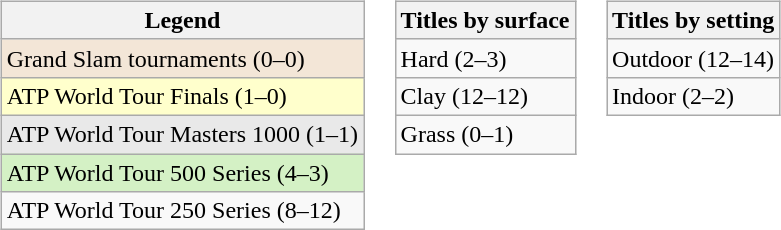<table>
<tr valign="top">
<td><br><table class="wikitable">
<tr>
<th>Legend</th>
</tr>
<tr style="background:#f3e6d7;">
<td>Grand Slam tournaments (0–0)</td>
</tr>
<tr style="background:#ffffcc;">
<td>ATP World Tour Finals (1–0)</td>
</tr>
<tr style="background:#e9e9e9;">
<td>ATP World Tour Masters 1000 (1–1)</td>
</tr>
<tr style="background:#d4f1c5;">
<td>ATP World Tour 500 Series (4–3)</td>
</tr>
<tr>
<td>ATP World Tour 250 Series (8–12)</td>
</tr>
</table>
</td>
<td><br><table class="wikitable">
<tr>
<th>Titles by surface</th>
</tr>
<tr>
<td>Hard (2–3)</td>
</tr>
<tr>
<td>Clay (12–12)</td>
</tr>
<tr>
<td>Grass (0–1)</td>
</tr>
</table>
</td>
<td><br><table class="wikitable">
<tr>
<th>Titles by setting</th>
</tr>
<tr>
<td>Outdoor (12–14)</td>
</tr>
<tr>
<td>Indoor (2–2)</td>
</tr>
</table>
</td>
</tr>
</table>
